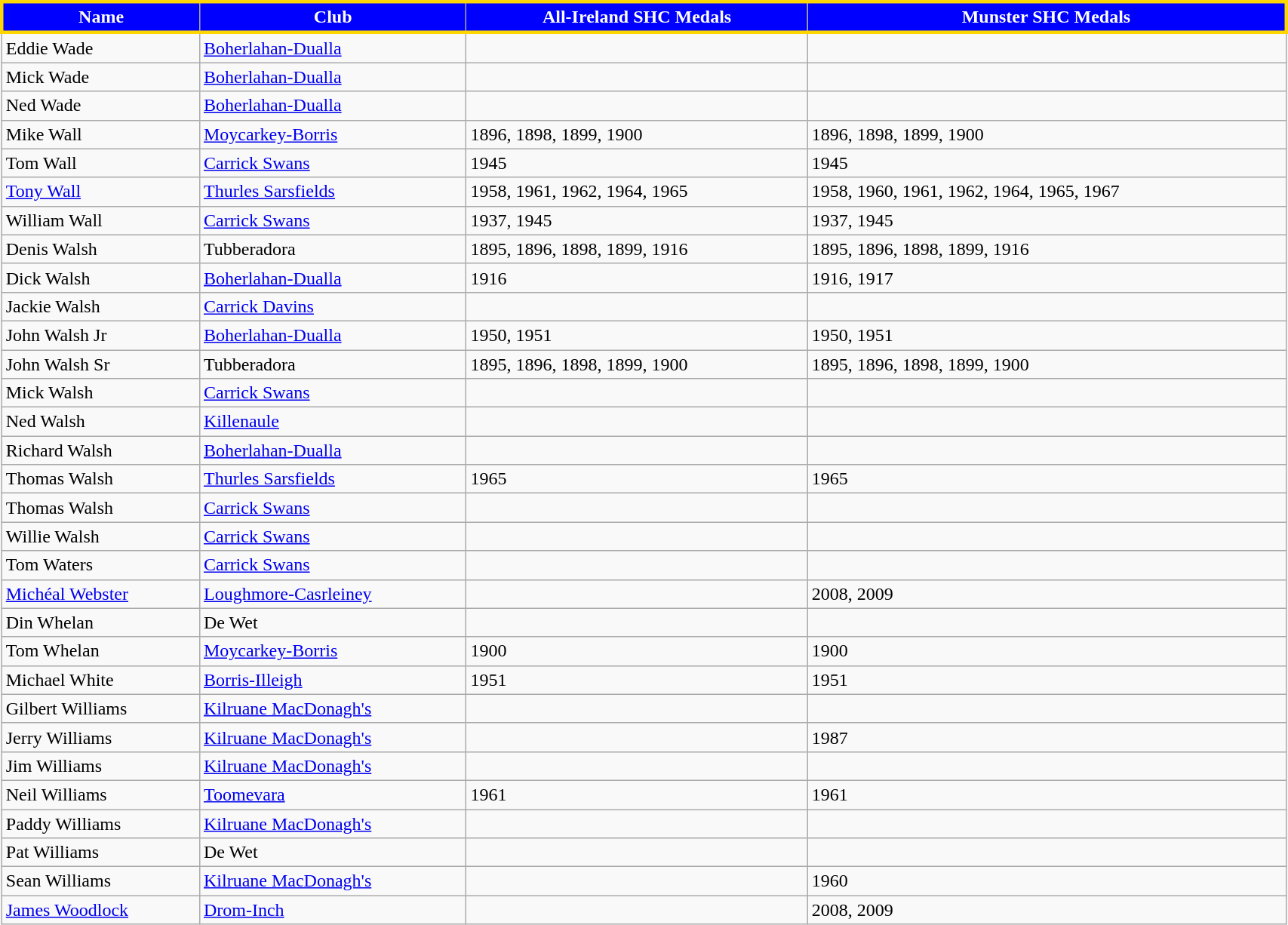<table class="wikitable" width="90%">
<tr style="text-align:center;background:blue;color:white;border:3px solid gold;">
<td><strong>Name</strong></td>
<td><strong>Club</strong></td>
<td><strong>All-Ireland SHC Medals</strong></td>
<td><strong>Munster SHC Medals</strong></td>
</tr>
<tr>
<td>Eddie Wade</td>
<td><a href='#'>Boherlahan-Dualla</a></td>
<td></td>
<td></td>
</tr>
<tr>
<td>Mick Wade</td>
<td><a href='#'>Boherlahan-Dualla</a></td>
<td></td>
<td></td>
</tr>
<tr>
<td>Ned Wade</td>
<td><a href='#'>Boherlahan-Dualla</a></td>
<td></td>
<td></td>
</tr>
<tr>
<td>Mike Wall</td>
<td><a href='#'>Moycarkey-Borris</a></td>
<td>1896, 1898, 1899, 1900</td>
<td>1896, 1898, 1899, 1900</td>
</tr>
<tr>
<td>Tom Wall</td>
<td><a href='#'>Carrick Swans</a></td>
<td>1945</td>
<td>1945</td>
</tr>
<tr>
<td><a href='#'>Tony Wall</a></td>
<td><a href='#'>Thurles Sarsfields</a></td>
<td>1958, 1961, 1962, 1964, 1965</td>
<td>1958, 1960, 1961, 1962, 1964, 1965, 1967</td>
</tr>
<tr>
<td>William Wall</td>
<td><a href='#'>Carrick Swans</a></td>
<td>1937, 1945</td>
<td>1937, 1945</td>
</tr>
<tr>
<td>Denis Walsh</td>
<td>Tubberadora</td>
<td>1895, 1896, 1898, 1899, 1916</td>
<td>1895, 1896, 1898, 1899, 1916</td>
</tr>
<tr>
<td>Dick Walsh</td>
<td><a href='#'>Boherlahan-Dualla</a></td>
<td>1916</td>
<td>1916, 1917</td>
</tr>
<tr>
<td>Jackie Walsh</td>
<td><a href='#'>Carrick Davins</a></td>
<td></td>
<td></td>
</tr>
<tr>
<td>John Walsh Jr</td>
<td><a href='#'>Boherlahan-Dualla</a></td>
<td>1950, 1951</td>
<td>1950, 1951</td>
</tr>
<tr>
<td>John Walsh Sr</td>
<td>Tubberadora</td>
<td>1895, 1896, 1898, 1899, 1900</td>
<td>1895, 1896, 1898, 1899, 1900</td>
</tr>
<tr>
<td>Mick Walsh</td>
<td><a href='#'>Carrick Swans</a></td>
<td></td>
<td></td>
</tr>
<tr>
<td>Ned Walsh</td>
<td><a href='#'>Killenaule</a></td>
<td></td>
<td></td>
</tr>
<tr>
<td>Richard Walsh</td>
<td><a href='#'>Boherlahan-Dualla</a></td>
<td></td>
<td></td>
</tr>
<tr>
<td>Thomas Walsh</td>
<td><a href='#'>Thurles Sarsfields</a></td>
<td>1965</td>
<td>1965</td>
</tr>
<tr>
<td>Thomas Walsh</td>
<td><a href='#'>Carrick Swans</a></td>
<td></td>
<td></td>
</tr>
<tr>
<td>Willie Walsh</td>
<td><a href='#'>Carrick Swans</a></td>
<td></td>
<td></td>
</tr>
<tr>
<td>Tom Waters</td>
<td><a href='#'>Carrick Swans</a></td>
<td></td>
<td></td>
</tr>
<tr>
<td><a href='#'>Michéal Webster</a></td>
<td><a href='#'>Loughmore-Casrleiney</a></td>
<td></td>
<td>2008, 2009</td>
</tr>
<tr>
<td>Din Whelan</td>
<td>De Wet</td>
<td></td>
<td></td>
</tr>
<tr>
<td>Tom Whelan</td>
<td><a href='#'>Moycarkey-Borris</a></td>
<td>1900</td>
<td>1900</td>
</tr>
<tr>
<td>Michael White</td>
<td><a href='#'>Borris-Illeigh</a></td>
<td>1951</td>
<td>1951</td>
</tr>
<tr>
<td>Gilbert Williams</td>
<td><a href='#'>Kilruane MacDonagh's</a></td>
<td></td>
<td></td>
</tr>
<tr>
<td>Jerry Williams</td>
<td><a href='#'>Kilruane MacDonagh's</a></td>
<td></td>
<td>1987</td>
</tr>
<tr>
<td>Jim Williams</td>
<td><a href='#'>Kilruane MacDonagh's</a></td>
<td></td>
<td></td>
</tr>
<tr>
<td>Neil Williams</td>
<td><a href='#'>Toomevara</a></td>
<td>1961</td>
<td>1961</td>
</tr>
<tr>
<td>Paddy Williams</td>
<td><a href='#'>Kilruane MacDonagh's</a></td>
<td></td>
<td></td>
</tr>
<tr>
<td>Pat Williams</td>
<td>De Wet</td>
<td></td>
<td></td>
</tr>
<tr>
<td>Sean Williams</td>
<td><a href='#'>Kilruane MacDonagh's</a></td>
<td></td>
<td>1960</td>
</tr>
<tr>
<td><a href='#'>James Woodlock</a></td>
<td><a href='#'>Drom-Inch</a></td>
<td></td>
<td>2008, 2009</td>
</tr>
</table>
